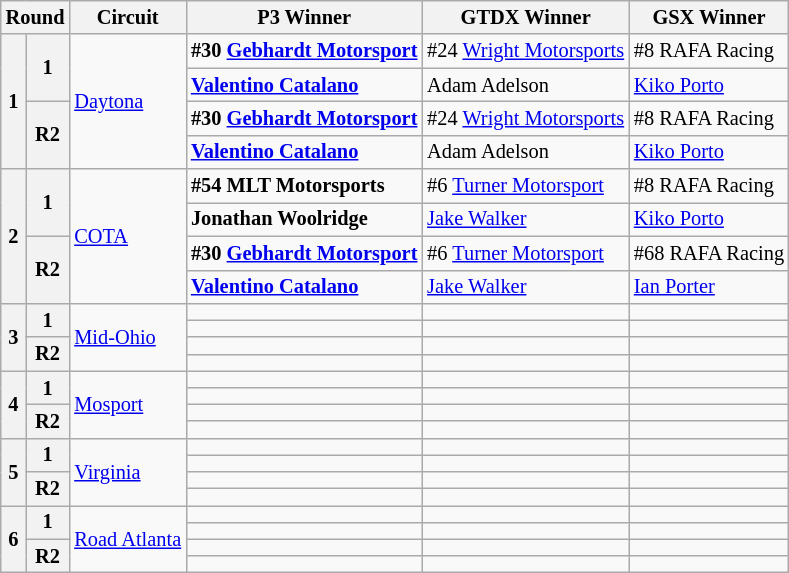<table class="wikitable" style="font-size:85%;">
<tr>
<th colspan="2">Round</th>
<th>Circuit</th>
<th>P3 Winner</th>
<th>GTDX Winner</th>
<th>GSX Winner</th>
</tr>
<tr>
<th rowspan="4">1</th>
<th rowspan="2">1</th>
<td rowspan="4"> <a href='#'>Daytona</a></td>
<td><strong> #30 <a href='#'>Gebhardt Motorsport</a></strong></td>
<td> #24 <a href='#'>Wright Motorsports</a></td>
<td> #8 RAFA Racing</td>
</tr>
<tr>
<td> <strong><a href='#'>Valentino Catalano</a></strong></td>
<td> Adam Adelson</td>
<td> <a href='#'>Kiko Porto</a></td>
</tr>
<tr>
<th rowspan="2">R2</th>
<td><strong> #30 <a href='#'>Gebhardt Motorsport</a></strong></td>
<td> #24 <a href='#'>Wright Motorsports</a></td>
<td> #8 RAFA Racing</td>
</tr>
<tr>
<td> <strong><a href='#'>Valentino Catalano</a></strong></td>
<td> Adam Adelson</td>
<td> <a href='#'>Kiko Porto</a></td>
</tr>
<tr>
<th rowspan="4">2</th>
<th rowspan="2">1</th>
<td rowspan="4"> <a href='#'>COTA</a></td>
<td><strong> #54 MLT Motorsports</strong></td>
<td> #6 <a href='#'>Turner Motorsport</a></td>
<td> #8 RAFA Racing</td>
</tr>
<tr>
<td><strong> Jonathan Woolridge</strong></td>
<td> <a href='#'>Jake Walker</a></td>
<td> <a href='#'>Kiko Porto</a></td>
</tr>
<tr>
<th rowspan="2">R2</th>
<td><strong> #30 <a href='#'>Gebhardt Motorsport</a></strong></td>
<td> #6 <a href='#'>Turner Motorsport</a></td>
<td> #68 RAFA Racing</td>
</tr>
<tr>
<td> <strong><a href='#'>Valentino Catalano</a></strong></td>
<td> <a href='#'>Jake Walker</a></td>
<td> <a href='#'>Ian Porter</a></td>
</tr>
<tr>
<th rowspan="4">3</th>
<th rowspan="2">1</th>
<td rowspan="4"> <a href='#'>Mid-Ohio</a></td>
<td></td>
<td></td>
<td></td>
</tr>
<tr>
<td></td>
<td></td>
<td></td>
</tr>
<tr>
<th rowspan="2">R2</th>
<td></td>
<td></td>
<td></td>
</tr>
<tr>
<td></td>
<td></td>
<td></td>
</tr>
<tr>
<th rowspan="4">4</th>
<th rowspan="2">1</th>
<td rowspan="4"> <a href='#'>Mosport</a></td>
<td></td>
<td></td>
<td></td>
</tr>
<tr>
<td></td>
<td></td>
<td></td>
</tr>
<tr>
<th rowspan="2">R2</th>
<td></td>
<td></td>
<td></td>
</tr>
<tr>
<td></td>
<td></td>
<td></td>
</tr>
<tr>
<th rowspan="4">5</th>
<th rowspan="2">1</th>
<td rowspan="4"> <a href='#'>Virginia</a></td>
<td></td>
<td></td>
<td></td>
</tr>
<tr>
<td></td>
<td></td>
<td></td>
</tr>
<tr>
<th rowspan="2">R2</th>
<td></td>
<td></td>
<td></td>
</tr>
<tr>
<td></td>
<td></td>
<td></td>
</tr>
<tr>
<th rowspan="4">6</th>
<th rowspan="2">1</th>
<td rowspan="4"> <a href='#'>Road Atlanta</a></td>
<td></td>
<td></td>
<td></td>
</tr>
<tr>
<td></td>
<td></td>
<td></td>
</tr>
<tr>
<th rowspan="2">R2</th>
<td></td>
<td></td>
<td></td>
</tr>
<tr>
<td></td>
<td></td>
<td></td>
</tr>
</table>
